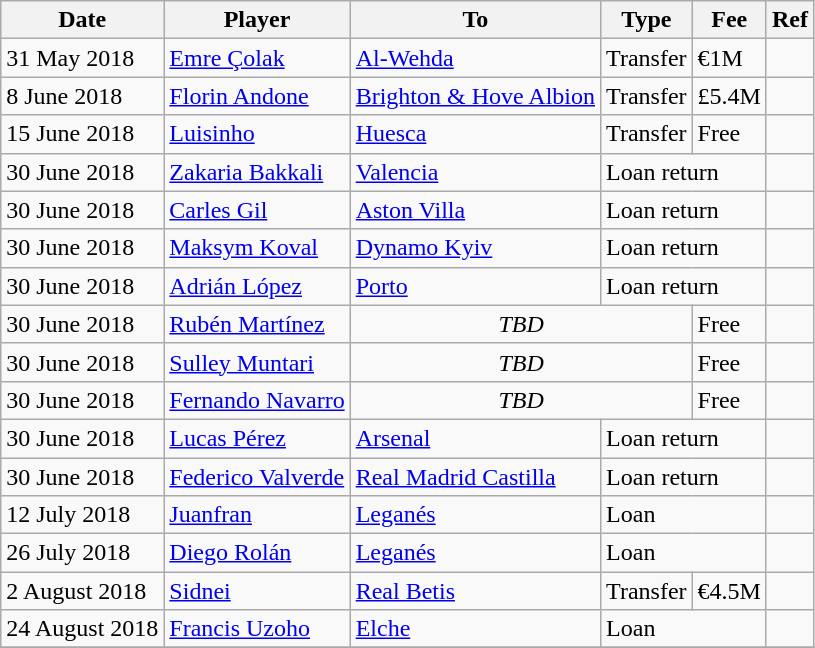<table class="wikitable">
<tr>
<th>Date</th>
<th>Player</th>
<th>To</th>
<th>Type</th>
<th>Fee</th>
<th>Ref</th>
</tr>
<tr>
<td>31 May 2018</td>
<td> <a href='#'>Emre Çolak</a></td>
<td> <a href='#'>Al-Wehda</a></td>
<td>Transfer</td>
<td>€1M</td>
<td></td>
</tr>
<tr>
<td>8 June 2018</td>
<td> <a href='#'>Florin Andone</a></td>
<td> <a href='#'>Brighton & Hove Albion</a></td>
<td>Transfer</td>
<td>£5.4M</td>
<td></td>
</tr>
<tr>
<td>15 June 2018</td>
<td> <a href='#'>Luisinho</a></td>
<td> <a href='#'>Huesca</a></td>
<td>Transfer</td>
<td>Free</td>
<td></td>
</tr>
<tr>
<td>30 June 2018</td>
<td> <a href='#'>Zakaria Bakkali</a></td>
<td> <a href='#'>Valencia</a></td>
<td colspan=2>Loan return</td>
<td></td>
</tr>
<tr>
<td>30 June 2018</td>
<td> <a href='#'>Carles Gil</a></td>
<td> <a href='#'>Aston Villa</a></td>
<td colspan=2>Loan return</td>
<td></td>
</tr>
<tr>
<td>30 June 2018</td>
<td> <a href='#'>Maksym Koval</a></td>
<td> <a href='#'>Dynamo Kyiv</a></td>
<td colspan=2>Loan return</td>
<td></td>
</tr>
<tr>
<td>30 June 2018</td>
<td> <a href='#'>Adrián López</a></td>
<td> <a href='#'>Porto</a></td>
<td colspan=2>Loan return</td>
<td></td>
</tr>
<tr>
<td>30 June 2018</td>
<td> <a href='#'>Rubén Martínez</a></td>
<td colspan=2 align=center><em>TBD</em></td>
<td>Free</td>
<td></td>
</tr>
<tr>
<td>30 June 2018</td>
<td> <a href='#'>Sulley Muntari</a></td>
<td colspan=2 align=center><em>TBD</em></td>
<td>Free</td>
<td></td>
</tr>
<tr>
<td>30 June 2018</td>
<td> <a href='#'>Fernando Navarro</a></td>
<td colspan=2 align=center><em>TBD</em></td>
<td>Free</td>
<td></td>
</tr>
<tr>
<td>30 June 2018</td>
<td> <a href='#'>Lucas Pérez</a></td>
<td> <a href='#'>Arsenal</a></td>
<td colspan=2>Loan return</td>
<td></td>
</tr>
<tr>
<td>30 June 2018</td>
<td> <a href='#'>Federico Valverde</a></td>
<td> <a href='#'>Real Madrid Castilla</a></td>
<td colspan=2>Loan return</td>
<td></td>
</tr>
<tr>
<td>12 July 2018</td>
<td> <a href='#'>Juanfran</a></td>
<td> <a href='#'>Leganés</a></td>
<td colspan=2>Loan</td>
<td></td>
</tr>
<tr>
<td>26 July 2018</td>
<td> <a href='#'>Diego Rolán</a></td>
<td> <a href='#'>Leganés</a></td>
<td colspan=2>Loan</td>
<td></td>
</tr>
<tr>
<td>2 August 2018</td>
<td> <a href='#'>Sidnei</a></td>
<td> <a href='#'>Real Betis</a></td>
<td>Transfer</td>
<td>€4.5M</td>
<td></td>
</tr>
<tr>
<td>24 August 2018</td>
<td> <a href='#'>Francis Uzoho</a></td>
<td> <a href='#'>Elche</a></td>
<td colspan=2>Loan</td>
<td></td>
</tr>
<tr>
</tr>
</table>
